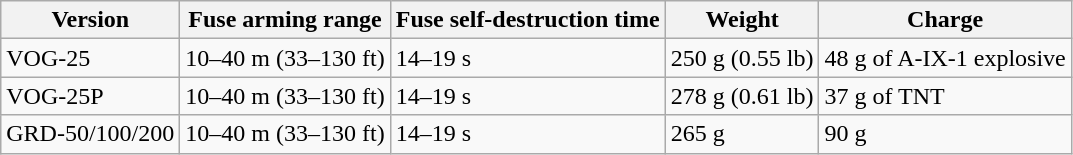<table class="wikitable">
<tr>
<th>Version</th>
<th>Fuse arming range</th>
<th>Fuse self-destruction time</th>
<th>Weight</th>
<th>Charge</th>
</tr>
<tr>
<td>VOG-25</td>
<td>10–40 m (33–130 ft)</td>
<td>14–19 s</td>
<td>250 g (0.55 lb)</td>
<td>48 g of A-IX-1 explosive</td>
</tr>
<tr>
<td>VOG-25P</td>
<td>10–40 m (33–130 ft)</td>
<td>14–19 s</td>
<td>278 g (0.61 lb)</td>
<td>37 g of TNT</td>
</tr>
<tr>
<td>GRD-50/100/200</td>
<td>10–40 m (33–130 ft)</td>
<td>14–19 s</td>
<td>265 g</td>
<td>90 g</td>
</tr>
</table>
